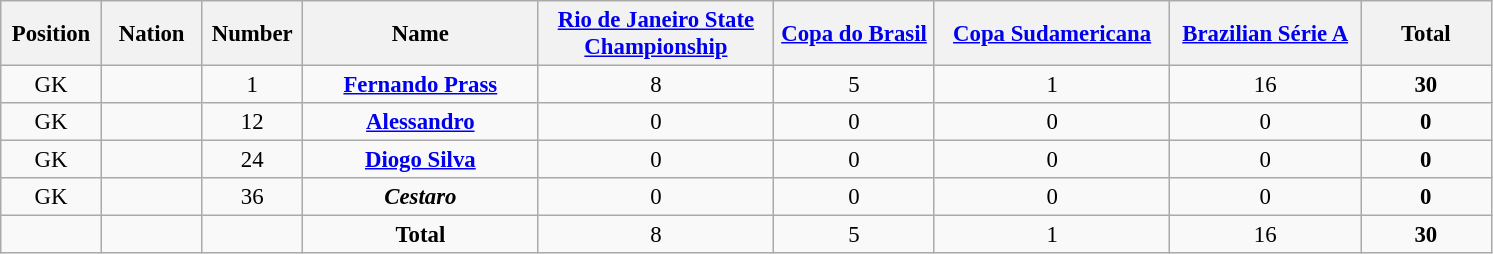<table class="wikitable" style="font-size: 95%; text-align: center;">
<tr>
<th width=60>Position</th>
<th width=60>Nation</th>
<th width=60>Number</th>
<th width=150>Name</th>
<th width=150><a href='#'>Rio de Janeiro State Championship</a></th>
<th width=100><a href='#'>Copa do Brasil</a></th>
<th width=150><a href='#'>Copa Sudamericana</a></th>
<th width=120><a href='#'>Brazilian Série A</a></th>
<th width=80>Total</th>
</tr>
<tr>
<td>GK</td>
<td></td>
<td>1</td>
<td><strong><a href='#'>Fernando Prass</a></strong></td>
<td>8</td>
<td>5</td>
<td>1</td>
<td>16</td>
<td><strong>30</strong></td>
</tr>
<tr>
<td>GK</td>
<td></td>
<td>12</td>
<td><strong><a href='#'>Alessandro</a></strong></td>
<td>0</td>
<td>0</td>
<td>0</td>
<td>0</td>
<td><strong>0</strong></td>
</tr>
<tr>
<td>GK</td>
<td></td>
<td>24</td>
<td><strong><a href='#'>Diogo Silva</a></strong></td>
<td>0</td>
<td>0</td>
<td>0</td>
<td>0</td>
<td><strong>0</strong></td>
</tr>
<tr>
<td>GK</td>
<td></td>
<td>36</td>
<td><strong><em>Cestaro</em></strong></td>
<td>0</td>
<td>0</td>
<td>0</td>
<td>0</td>
<td><strong>0</strong></td>
</tr>
<tr>
<td></td>
<td></td>
<td></td>
<td><strong>Total</strong></td>
<td>8</td>
<td>5</td>
<td>1</td>
<td>16</td>
<td><strong>30</strong></td>
</tr>
</table>
